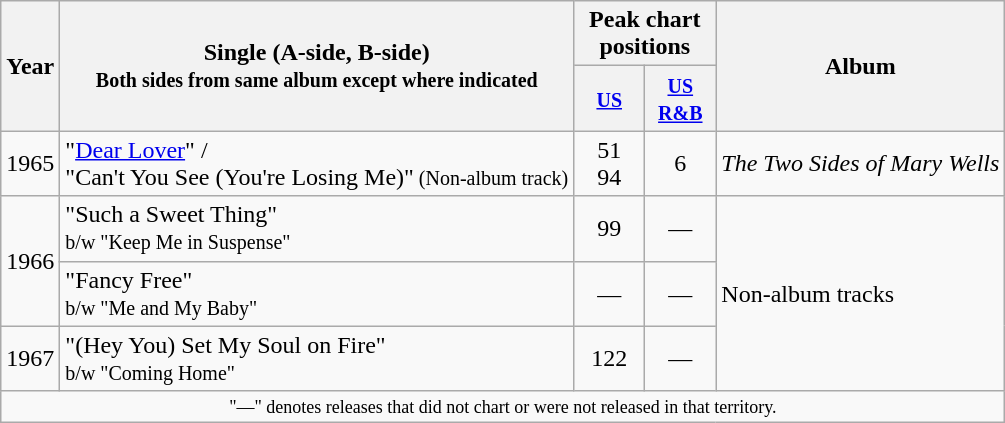<table class="wikitable">
<tr>
<th scope="col" rowspan="2">Year</th>
<th scope="col" rowspan="2">Single (A-side, B-side)<br><small>Both sides from same album except where indicated</small></th>
<th scope="col" colspan="2">Peak chart positions</th>
<th scope="col" rowspan="2">Album</th>
</tr>
<tr>
<th align="center" width="40"><small><a href='#'>US</a></small><br></th>
<th align="center" width="40"><small><a href='#'>US R&B</a></small><br></th>
</tr>
<tr>
<td align="center">1965</td>
<td align="left">"<a href='#'>Dear Lover</a>" /<br>"Can't You See (You're Losing Me)"<small> (Non-album track)</small></td>
<td align="center">51<br>94</td>
<td align="center">6</td>
<td align="left"><em>The Two Sides of Mary Wells</em></td>
</tr>
<tr>
<td align="center" rowspan="2">1966</td>
<td align="left">"Such a Sweet Thing"<br><small>b/w "Keep Me in Suspense"</small></td>
<td align="center">99</td>
<td align="center">—</td>
<td align="left" rowspan="3">Non-album tracks</td>
</tr>
<tr>
<td align="left">"Fancy Free"<br><small>b/w "Me and My Baby"</small></td>
<td align="center">—</td>
<td align="center">—</td>
</tr>
<tr>
<td align="center">1967</td>
<td align="left">"(Hey You) Set My Soul on Fire"<br><small>b/w "Coming Home"</small></td>
<td align="center">122</td>
<td align="center">—</td>
</tr>
<tr>
<td colspan="6" style="text-align:center; font-size:9pt;">"—" denotes releases that did not chart or were not released in that territory.</td>
</tr>
</table>
